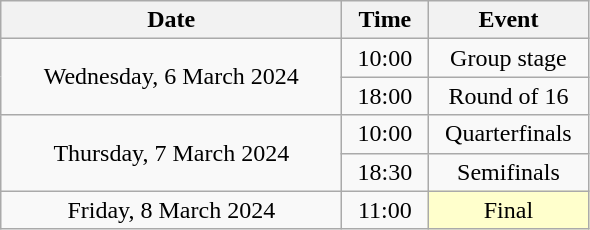<table class = "wikitable" style="text-align:center;">
<tr>
<th width=220>Date</th>
<th width=50>Time</th>
<th width=100>Event</th>
</tr>
<tr>
<td rowspan=2>Wednesday, 6 March 2024</td>
<td>10:00</td>
<td>Group stage</td>
</tr>
<tr>
<td>18:00</td>
<td>Round of 16</td>
</tr>
<tr>
<td rowspan=2>Thursday, 7 March 2024</td>
<td>10:00</td>
<td>Quarterfinals</td>
</tr>
<tr>
<td>18:30</td>
<td>Semifinals</td>
</tr>
<tr>
<td>Friday, 8 March 2024</td>
<td>11:00</td>
<td bgcolor=ffffcc>Final</td>
</tr>
</table>
